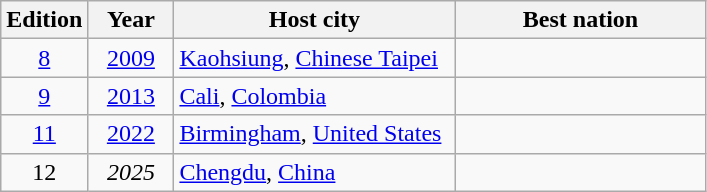<table class="wikitable">
<tr>
<th width="50">Edition</th>
<th width="50">Year</th>
<th width="180">Host city</th>
<th width="160">Best nation</th>
</tr>
<tr>
<td align = "center"><a href='#'>8</a></td>
<td align = "center"><a href='#'>2009</a></td>
<td><a href='#'>Kaohsiung</a>, <a href='#'>Chinese Taipei</a></td>
<td align = "center"></td>
</tr>
<tr>
<td align = "center"><a href='#'>9</a></td>
<td align = "center"><a href='#'>2013</a></td>
<td><a href='#'>Cali</a>, <a href='#'>Colombia</a></td>
<td align = "center"></td>
</tr>
<tr>
<td align = "center"><a href='#'>11</a></td>
<td align = "center"><a href='#'>2022</a></td>
<td><a href='#'>Birmingham</a>, <a href='#'>United States</a></td>
<td align = "center"></td>
</tr>
<tr>
<td align = "center">12</td>
<td align = "center"><em>2025</em></td>
<td><a href='#'>Chengdu</a>, <a href='#'>China</a></td>
<td></td>
</tr>
</table>
